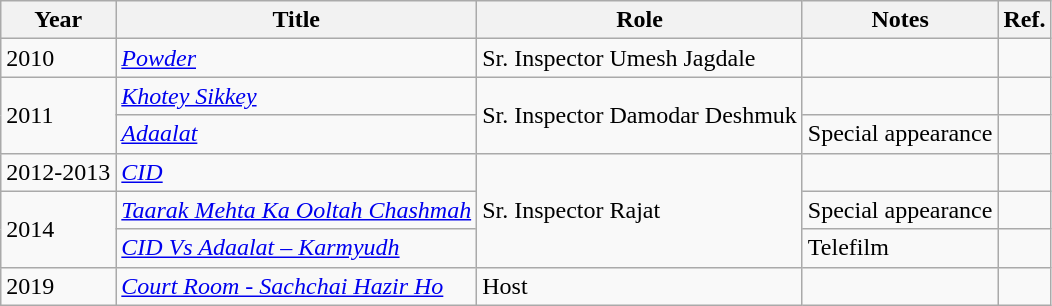<table class="wikitable sortable">
<tr>
<th style="background:;">Year</th>
<th style="background:;">Title</th>
<th style="background:;">Role</th>
<th style="background:;" class="unsortable">Notes</th>
<th style="background:;" class="unsortable">Ref.</th>
</tr>
<tr>
<td>2010</td>
<td><em><a href='#'>Powder</a></em></td>
<td>Sr. Inspector Umesh Jagdale</td>
<td></td>
<td></td>
</tr>
<tr>
<td rowspan="2">2011</td>
<td><em><a href='#'>Khotey Sikkey</a></em></td>
<td rowspan="2">Sr. Inspector Damodar Deshmuk</td>
<td></td>
<td></td>
</tr>
<tr>
<td><em><a href='#'>Adaalat</a></em></td>
<td>Special appearance</td>
<td></td>
</tr>
<tr>
<td>2012-2013</td>
<td><em><a href='#'>CID</a></em></td>
<td rowspan="3">Sr. Inspector Rajat</td>
<td></td>
<td></td>
</tr>
<tr>
<td rowspan="2">2014</td>
<td><em><a href='#'>Taarak Mehta Ka Ooltah Chashmah</a></em></td>
<td>Special appearance</td>
<td></td>
</tr>
<tr>
<td><em><a href='#'>CID Vs Adaalat – Karmyudh</a></em></td>
<td>Telefilm</td>
<td></td>
</tr>
<tr>
<td>2019</td>
<td><em><a href='#'>Court Room - Sachchai Hazir Ho</a></em></td>
<td>Host</td>
<td></td>
<td></td>
</tr>
</table>
